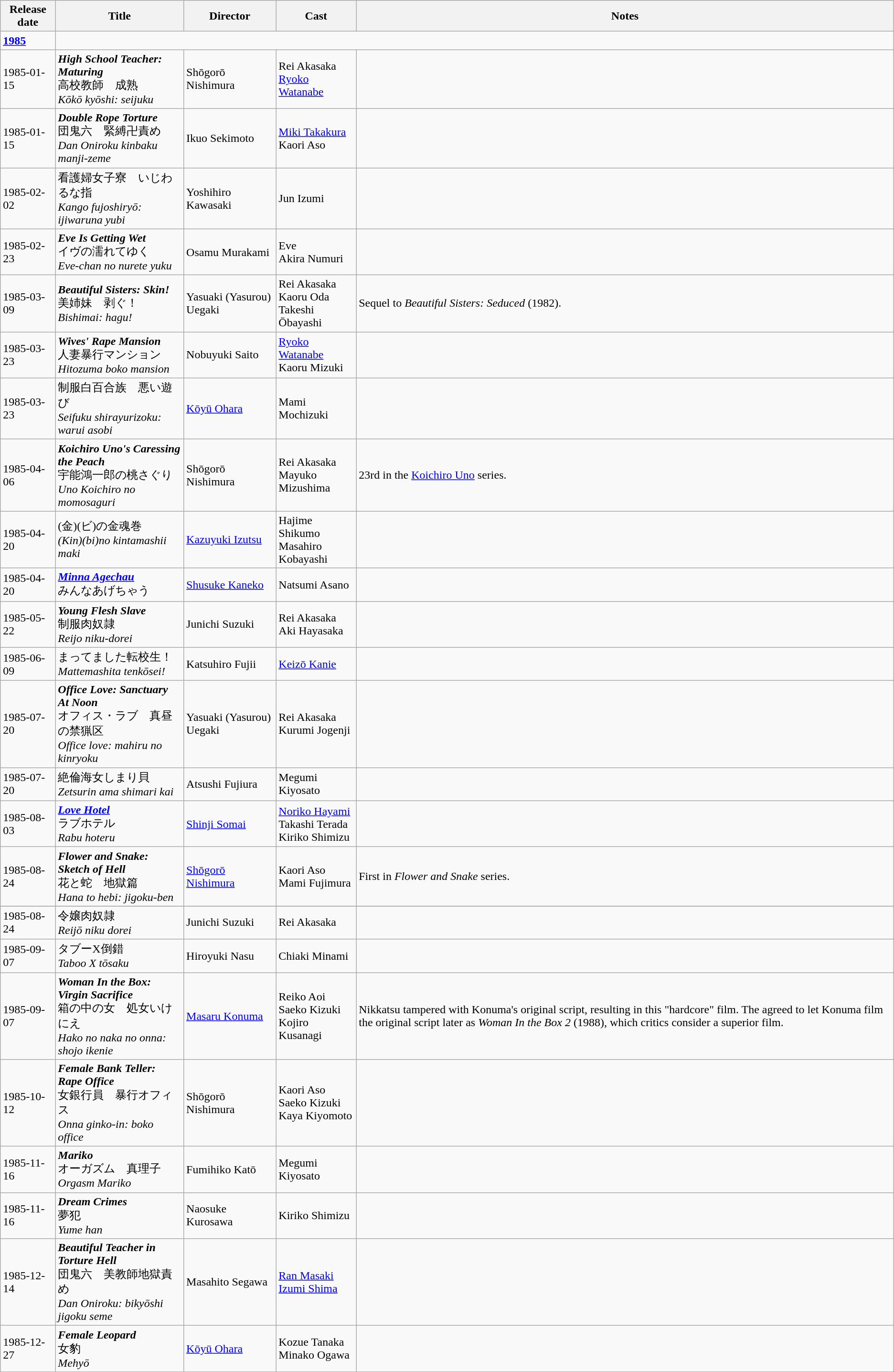<table class="wikitable">
<tr>
<th>Release date</th>
<th>Title</th>
<th>Director</th>
<th>Cast</th>
<th>Notes</th>
</tr>
<tr>
<td><strong><a href='#'>1985</a></strong></td>
</tr>
<tr>
<td>1985-01-15</td>
<td><strong><em>High School Teacher: Maturing</em></strong><br>高校教師　成熟<br><em>Kōkō kyōshi: seijuku</em></td>
<td>Shōgorō Nishimura</td>
<td>Rei Akasaka<br><a href='#'>Ryoko Watanabe</a></td>
<td></td>
</tr>
<tr>
<td>1985-01-15</td>
<td><strong><em>Double Rope Torture</em></strong><br>団鬼六　緊縛卍責め<br><em>Dan Oniroku kinbaku manji-zeme</em></td>
<td>Ikuo Sekimoto</td>
<td><a href='#'>Miki Takakura</a><br>Kaori Aso</td>
<td></td>
</tr>
<tr>
<td>1985-02-02</td>
<td>看護婦女子寮　いじわるな指<br><em>Kango fujoshiryō: ijiwaruna yubi</em></td>
<td>Yoshihiro Kawasaki</td>
<td>Jun Izumi</td>
<td></td>
</tr>
<tr>
<td>1985-02-23</td>
<td><strong><em>Eve Is Getting Wet</em></strong><br>イヴの濡れてゆく<br><em>Eve-chan no nurete yuku</em></td>
<td>Osamu Murakami</td>
<td>Eve<br>Akira Numuri</td>
<td></td>
</tr>
<tr>
<td>1985-03-09</td>
<td><strong><em>Beautiful Sisters: Skin!</em></strong><br>美姉妹　剥ぐ！<br><em>Bishimai: hagu!</em></td>
<td>Yasuaki (Yasurou) Uegaki</td>
<td>Rei Akasaka<br>Kaoru Oda<br>Takeshi Ōbayashi</td>
<td>Sequel to <em>Beautiful Sisters: Seduced</em> (1982).</td>
</tr>
<tr>
<td>1985-03-23</td>
<td><strong><em>Wives' Rape Mansion</em></strong><br>人妻暴行マンション<br><em>Hitozuma boko mansion</em></td>
<td>Nobuyuki Saito</td>
<td><a href='#'>Ryoko Watanabe</a><br>Kaoru Mizuki</td>
<td></td>
</tr>
<tr>
<td>1985-03-23</td>
<td>制服白百合族　悪い遊び<br><em>Seifuku shirayurizoku: warui asobi</em></td>
<td><a href='#'>Kōyū Ohara</a></td>
<td>Mami Mochizuki</td>
<td></td>
</tr>
<tr>
<td>1985-04-06</td>
<td><strong><em>Koichiro Uno's Caressing the Peach</em></strong><br>宇能鴻一郎の桃さぐり<br><em>Uno Koichiro no momosaguri</em></td>
<td>Shōgorō Nishimura</td>
<td>Rei Akasaka<br>Mayuko Mizushima</td>
<td>23rd in the <a href='#'>Koichiro Uno</a> series.</td>
</tr>
<tr>
<td>1985-04-20</td>
<td>(金)(ビ)の金魂巻<br><em>(Kin)(bi)no kintamashii maki</em></td>
<td><a href='#'>Kazuyuki Izutsu</a></td>
<td>Hajime Shikumo<br>Masahiro Kobayashi</td>
<td></td>
</tr>
<tr>
<td>1985-04-20</td>
<td><strong><em><a href='#'>Minna Agechau</a></em></strong><br>みんなあげちゃう</td>
<td><a href='#'>Shusuke Kaneko</a></td>
<td>Natsumi Asano</td>
<td></td>
</tr>
<tr>
<td>1985-05-22</td>
<td><strong><em>Young Flesh Slave</em></strong><br>制服肉奴隷<br><em>Reijo niku-dorei</em></td>
<td>Junichi Suzuki</td>
<td>Rei Akasaka<br>Aki Hayasaka</td>
<td></td>
</tr>
<tr>
<td>1985-06-09</td>
<td>まってました転校生！<br><em>Mattemashita tenkōsei!</em></td>
<td>Katsuhiro Fujii</td>
<td><a href='#'>Keizō Kanie</a></td>
<td></td>
</tr>
<tr>
<td>1985-07-20</td>
<td><strong><em>Office Love: Sanctuary At Noon</em></strong><br>オフィス・ラブ　真昼の禁猟区<br><em>Office love: mahiru no kinryoku</em></td>
<td>Yasuaki (Yasurou) Uegaki</td>
<td>Rei Akasaka<br>Kurumi Jogenji</td>
<td></td>
</tr>
<tr>
<td>1985-07-20</td>
<td>絶倫海女しまり貝<br><em>Zetsurin ama shimari kai</em></td>
<td>Atsushi Fujiura</td>
<td>Megumi Kiyosato</td>
<td></td>
</tr>
<tr>
<td>1985-08-03</td>
<td><strong><em><a href='#'>Love Hotel</a></em></strong><br>ラブホテル<br><em>Rabu hoteru</em></td>
<td><a href='#'>Shinji Somai</a></td>
<td><a href='#'>Noriko Hayami</a><br>Takashi Terada<br>Kiriko Shimizu</td>
<td></td>
</tr>
<tr>
<td>1985-08-24</td>
<td><strong><em>Flower and Snake: Sketch of Hell</em></strong><br>花と蛇　地獄篇<br><em>Hana to hebi: jigoku-ben</em></td>
<td><a href='#'>Shōgorō Nishimura</a></td>
<td>Kaori Aso<br>Mami Fujimura</td>
<td>First in <em>Flower and Snake</em> series.</td>
</tr>
<tr>
</tr>
<tr>
<td>1985-08-24</td>
<td>令嬢肉奴隷<br><em>Reijō niku dorei</em></td>
<td>Junichi Suzuki</td>
<td>Rei Akasaka</td>
<td></td>
</tr>
<tr>
<td>1985-09-07</td>
<td>タブーX倒錯<br><em>Taboo X tōsaku</em></td>
<td>Hiroyuki Nasu</td>
<td>Chiaki Minami</td>
<td></td>
</tr>
<tr>
<td>1985-09-07</td>
<td><strong><em>Woman In the Box: Virgin Sacrifice</em></strong><br>箱の中の女　処女いけにえ<br><em>Hako no naka no onna: shojo ikenie</em></td>
<td><a href='#'>Masaru Konuma</a></td>
<td>Reiko Aoi<br>Saeko Kizuki<br>Kojiro Kusanagi</td>
<td>Nikkatsu tampered with Konuma's original script, resulting in this "hardcore" film. The agreed to let Konuma film the original script later as <em>Woman In the Box 2</em> (1988), which critics consider a superior film.</td>
</tr>
<tr>
<td>1985-10-12</td>
<td><strong><em>Female Bank Teller: Rape Office</em></strong><br>女銀行員　暴行オフィス<br><em>Onna ginko-in: boko office</em></td>
<td>Shōgorō Nishimura</td>
<td>Kaori Aso<br>Saeko Kizuki<br>Kaya Kiyomoto</td>
<td></td>
</tr>
<tr>
<td>1985-11-16</td>
<td><strong><em>Mariko</em></strong><br>オーガズム　真理子<br><em>Orgasm Mariko</em></td>
<td>Fumihiko Katō</td>
<td>Megumi Kiyosato</td>
<td></td>
</tr>
<tr>
<td>1985-11-16</td>
<td><strong><em>Dream Crimes</em></strong><br>夢犯<br><em>Yume han</em></td>
<td>Naosuke Kurosawa</td>
<td>Kiriko Shimizu</td>
<td></td>
</tr>
<tr>
<td>1985-12-14</td>
<td><strong><em>Beautiful Teacher in Torture Hell</em></strong><br>団鬼六　美教師地獄責め<br><em>Dan Oniroku: bikyōshi jigoku seme</em></td>
<td>Masahito Segawa</td>
<td><a href='#'>Ran Masaki</a><br><a href='#'>Izumi Shima</a></td>
<td></td>
</tr>
<tr>
<td>1985-12-27</td>
<td><strong><em>Female Leopard</em></strong><br>女豹<br><em>Mehyō</em></td>
<td><a href='#'>Kōyū Ohara</a></td>
<td>Kozue Tanaka<br>Minako Ogawa</td>
<td></td>
</tr>
</table>
